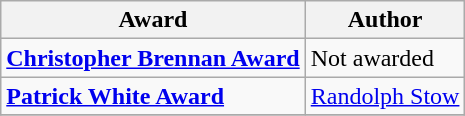<table class="wikitable">
<tr>
<th>Award</th>
<th>Author</th>
</tr>
<tr>
<td><strong><a href='#'>Christopher Brennan Award</a></strong></td>
<td>Not awarded</td>
</tr>
<tr>
<td><strong><a href='#'>Patrick White Award</a></strong></td>
<td><a href='#'>Randolph Stow</a></td>
</tr>
<tr>
</tr>
</table>
